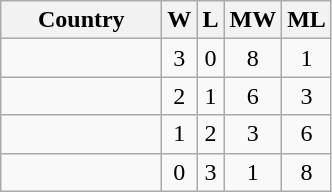<table class="wikitable sortable" style="text-align:center">
<tr>
<th width=100>Country</th>
<th>W</th>
<th>L</th>
<th>MW</th>
<th>ML</th>
</tr>
<tr>
<td align=left><strong></strong></td>
<td>3</td>
<td>0</td>
<td>8</td>
<td>1</td>
</tr>
<tr>
<td align=left></td>
<td>2</td>
<td>1</td>
<td>6</td>
<td>3</td>
</tr>
<tr>
<td align=left></td>
<td>1</td>
<td>2</td>
<td>3</td>
<td>6</td>
</tr>
<tr>
<td align=left></td>
<td>0</td>
<td>3</td>
<td>1</td>
<td>8</td>
</tr>
</table>
